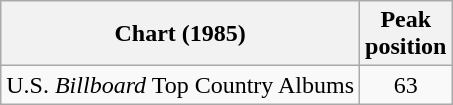<table class="wikitable">
<tr>
<th>Chart (1985)</th>
<th>Peak<br>position</th>
</tr>
<tr>
<td>U.S. <em>Billboard</em> Top Country Albums</td>
<td align="center">63</td>
</tr>
</table>
